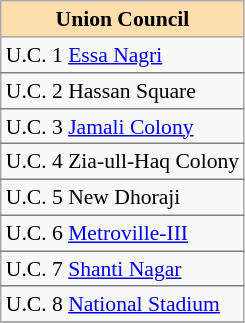<table class="sortable wikitable" align="left" style="font-size:90%">
<tr>
<th style="background:#ffdead;"><strong>Union Council</strong></th>
</tr>
<tr>
<td style="border-bottom:1px solid grey;">U.C. 1 <a href='#'>Essa Nagri</a></td>
</tr>
<tr>
<td style="border-bottom:1px solid grey;">U.C. 2 Hassan Square</td>
</tr>
<tr>
<td style="border-bottom:1px solid grey;">U.C. 3 <a href='#'>Jamali Colony</a></td>
</tr>
<tr>
<td style="border-bottom:1px solid grey;">U.C. 4 Zia-ull-Haq Colony</td>
</tr>
<tr>
<td style="border-bottom:1px solid grey;">U.C. 5 New Dhoraji</td>
</tr>
<tr>
<td style="border-bottom:1px solid grey;">U.C. 6 <a href='#'>Metroville-III</a></td>
</tr>
<tr>
<td style="border-bottom:1px solid grey;">U.C. 7 <a href='#'>Shanti Nagar</a></td>
</tr>
<tr>
<td style="border-bottom:1px solid grey;">U.C. 8 <a href='#'>National Stadium</a></td>
</tr>
<tr>
</tr>
</table>
